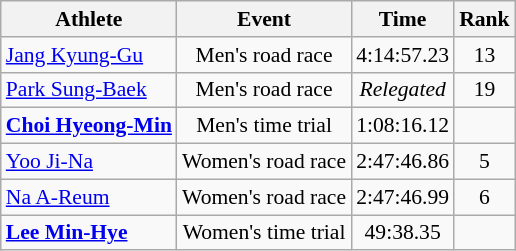<table class=wikitable style="font-size:90%; text-align:center;">
<tr>
<th>Athlete</th>
<th>Event</th>
<th>Time</th>
<th>Rank</th>
</tr>
<tr>
<td align=left><a href='#'>Jang Kyung-Gu</a></td>
<td>Men's road race</td>
<td>4:14:57.23</td>
<td>13</td>
</tr>
<tr>
<td align=left><a href='#'>Park Sung-Baek</a></td>
<td>Men's road race</td>
<td><em>Relegated</em></td>
<td>19</td>
</tr>
<tr>
<td align=left><strong><a href='#'>Choi Hyeong-Min</a></strong></td>
<td>Men's time trial</td>
<td>1:08:16.12</td>
<td></td>
</tr>
<tr>
<td align=left><a href='#'>Yoo Ji-Na</a></td>
<td>Women's road race</td>
<td>2:47:46.86</td>
<td>5</td>
</tr>
<tr>
<td align=left><a href='#'>Na A-Reum</a></td>
<td>Women's road race</td>
<td>2:47:46.99</td>
<td>6</td>
</tr>
<tr>
<td align=left><strong><a href='#'>Lee Min-Hye</a></strong></td>
<td>Women's time trial</td>
<td>49:38.35</td>
<td></td>
</tr>
</table>
